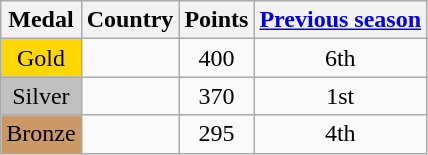<table class="wikitable">
<tr>
<th><strong>Medal</strong></th>
<th><strong>Country</strong></th>
<th><strong>Points</strong></th>
<th><strong><a href='#'>Previous season</a></strong></th>
</tr>
<tr align="center">
<td bgcolor="gold">Gold</td>
<td align="left"></td>
<td>400</td>
<td>6th</td>
</tr>
<tr align="center">
<td bgcolor="silver">Silver</td>
<td align="left"></td>
<td>370</td>
<td>1st</td>
</tr>
<tr align="center">
<td bgcolor="CC9966">Bronze</td>
<td align="left"></td>
<td>295</td>
<td>4th</td>
</tr>
</table>
